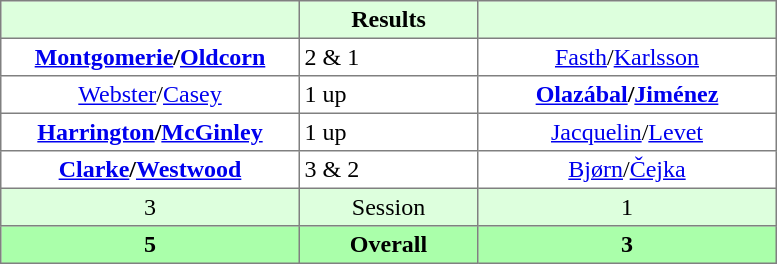<table border="1" cellpadding="3" style="border-collapse:collapse; text-align:center;">
<tr style="background:#ddffdd;">
<th style="width:12em;"> </th>
<th style="width:7em;">Results</th>
<th style="width:12em;"></th>
</tr>
<tr>
<td><strong><a href='#'>Montgomerie</a>/<a href='#'>Oldcorn</a></strong></td>
<td align=left> 2 & 1</td>
<td><a href='#'>Fasth</a>/<a href='#'>Karlsson</a></td>
</tr>
<tr>
<td><a href='#'>Webster</a>/<a href='#'>Casey</a></td>
<td align=left> 1 up</td>
<td><strong><a href='#'>Olazábal</a>/<a href='#'>Jiménez</a></strong></td>
</tr>
<tr>
<td><strong><a href='#'>Harrington</a>/<a href='#'>McGinley</a></strong></td>
<td align=left> 1 up</td>
<td><a href='#'>Jacquelin</a>/<a href='#'>Levet</a></td>
</tr>
<tr>
<td><strong><a href='#'>Clarke</a>/<a href='#'>Westwood</a></strong></td>
<td align=left> 3 & 2</td>
<td><a href='#'>Bjørn</a>/<a href='#'>Čejka</a></td>
</tr>
<tr style="background:#ddffdd;">
<td>3</td>
<td>Session</td>
<td>1</td>
</tr>
<tr style="background:#aaffaa;">
<th>5</th>
<th>Overall</th>
<th>3</th>
</tr>
</table>
